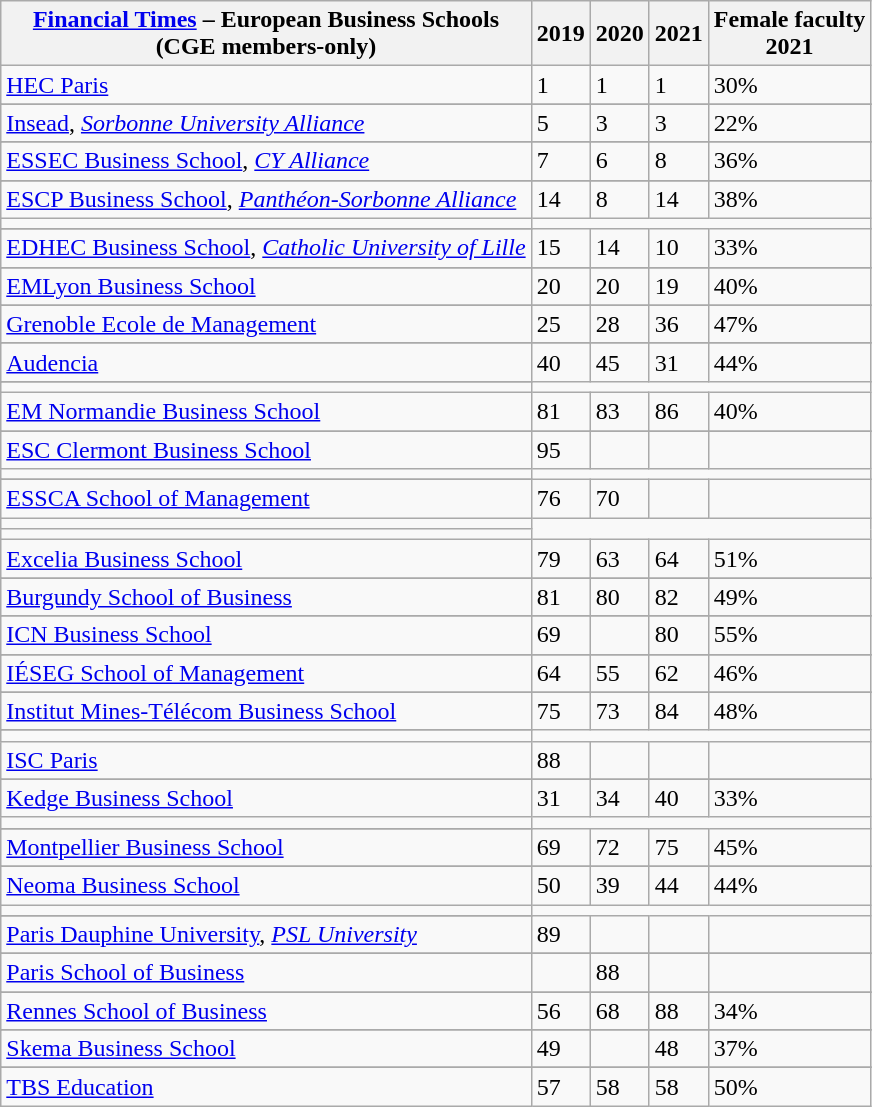<table class="wikitable sortable">
<tr>
<th><a href='#'>Financial Times</a> – European Business Schools<br>(CGE members-only)</th>
<th>2019</th>
<th>2020</th>
<th>2021</th>
<th>Female faculty<br>2021</th>
</tr>
<tr>
<td><a href='#'>HEC Paris</a></td>
<td>1</td>
<td>1</td>
<td>1</td>
<td>30%</td>
</tr>
<tr>
</tr>
<tr>
</tr>
<tr>
<td><a href='#'>Insead</a>, <a href='#'><em>Sorbonne University Alliance</em></a></td>
<td>5</td>
<td>3</td>
<td>3</td>
<td>22%</td>
</tr>
<tr>
</tr>
<tr>
</tr>
<tr>
<td><a href='#'>ESSEC Business School</a>, <a href='#'><em>CY Alliance</em></a></td>
<td>7</td>
<td>6</td>
<td>8</td>
<td>36%</td>
</tr>
<tr>
</tr>
<tr>
</tr>
<tr>
<td><a href='#'>ESCP Business School</a>, <a href='#'><em>Panthéon-Sorbonne Alliance</em></a></td>
<td>14</td>
<td>8</td>
<td>14</td>
<td>38%</td>
</tr>
<tr>
<td></td>
</tr>
<tr>
</tr>
<tr>
<td><a href='#'>EDHEC Business School</a>, <em><a href='#'>Catholic University of Lille</a></em></td>
<td>15</td>
<td>14</td>
<td>10</td>
<td>33%</td>
</tr>
<tr>
</tr>
<tr>
</tr>
<tr>
<td><a href='#'>EMLyon Business School</a></td>
<td>20</td>
<td>20</td>
<td>19</td>
<td>40%</td>
</tr>
<tr>
</tr>
<tr>
</tr>
<tr>
<td><a href='#'>Grenoble Ecole de Management</a></td>
<td>25</td>
<td>28</td>
<td>36</td>
<td>47%</td>
</tr>
<tr>
</tr>
<tr>
</tr>
<tr>
<td><a href='#'>Audencia</a></td>
<td>40</td>
<td>45</td>
<td>31</td>
<td>44%</td>
</tr>
<tr>
</tr>
<tr>
<td></td>
</tr>
<tr>
<td><a href='#'>EM Normandie Business School</a></td>
<td>81</td>
<td>83</td>
<td>86</td>
<td>40%</td>
</tr>
<tr>
</tr>
<tr>
</tr>
<tr>
<td><a href='#'>ESC Clermont Business School</a></td>
<td>95</td>
<td></td>
<td></td>
<td></td>
</tr>
<tr>
<td></td>
</tr>
<tr>
</tr>
<tr>
<td><a href='#'>ESSCA School of Management</a></td>
<td>76</td>
<td>70</td>
<td></td>
<td></td>
</tr>
<tr>
<td></td>
</tr>
<tr>
<td></td>
</tr>
<tr>
<td><a href='#'>Excelia Business School</a></td>
<td>79</td>
<td>63</td>
<td>64</td>
<td>51%</td>
</tr>
<tr>
</tr>
<tr>
</tr>
<tr>
<td><a href='#'>Burgundy School of Business</a></td>
<td>81</td>
<td>80</td>
<td>82</td>
<td>49%</td>
</tr>
<tr>
</tr>
<tr>
</tr>
<tr>
<td><a href='#'>ICN Business School</a></td>
<td>69</td>
<td></td>
<td>80</td>
<td>55%</td>
</tr>
<tr>
</tr>
<tr>
</tr>
<tr>
<td><a href='#'>IÉSEG School of Management</a></td>
<td>64</td>
<td>55</td>
<td>62</td>
<td>46%</td>
</tr>
<tr>
</tr>
<tr>
</tr>
<tr>
<td><a href='#'>Institut Mines-Télécom Business School</a></td>
<td>75</td>
<td>73</td>
<td>84</td>
<td>48%</td>
</tr>
<tr>
</tr>
<tr>
<td></td>
</tr>
<tr>
<td><a href='#'>ISC Paris</a></td>
<td>88</td>
<td></td>
<td></td>
<td></td>
</tr>
<tr>
</tr>
<tr>
</tr>
<tr>
<td><a href='#'>Kedge Business School</a></td>
<td>31</td>
<td>34</td>
<td>40</td>
<td>33%</td>
</tr>
<tr>
<td></td>
</tr>
<tr>
</tr>
<tr>
<td><a href='#'>Montpellier Business School</a></td>
<td>69</td>
<td>72</td>
<td>75</td>
<td>45%</td>
</tr>
<tr>
</tr>
<tr>
</tr>
<tr>
<td><a href='#'>Neoma Business School</a></td>
<td>50</td>
<td>39</td>
<td>44</td>
<td>44%</td>
</tr>
<tr>
<td></td>
</tr>
<tr>
</tr>
<tr>
<td><a href='#'>Paris Dauphine University</a>, <em><a href='#'>PSL University</a></em></td>
<td>89</td>
<td></td>
<td></td>
<td></td>
</tr>
<tr>
</tr>
<tr>
</tr>
<tr>
<td><a href='#'>Paris School of Business</a></td>
<td></td>
<td>88</td>
<td></td>
<td></td>
</tr>
<tr>
</tr>
<tr>
</tr>
<tr>
<td><a href='#'>Rennes School of Business</a></td>
<td>56</td>
<td>68</td>
<td>88</td>
<td>34%</td>
</tr>
<tr>
</tr>
<tr>
</tr>
<tr>
<td><a href='#'>Skema Business School</a></td>
<td>49</td>
<td></td>
<td>48</td>
<td>37%</td>
</tr>
<tr>
</tr>
<tr>
</tr>
<tr>
<td><a href='#'>TBS Education</a></td>
<td>57</td>
<td>58</td>
<td>58</td>
<td>50%</td>
</tr>
</table>
